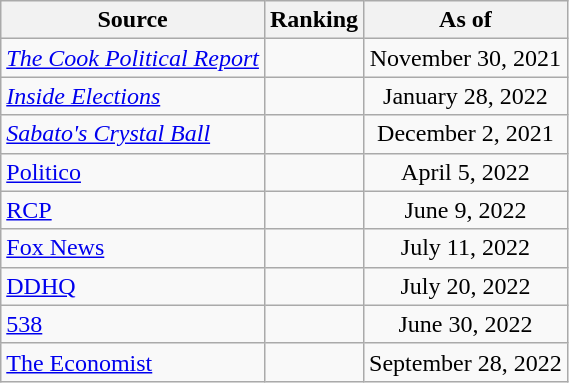<table class="wikitable" style="text-align:center">
<tr>
<th>Source</th>
<th>Ranking</th>
<th>As of</th>
</tr>
<tr>
<td align=left><em><a href='#'>The Cook Political Report</a></em></td>
<td></td>
<td>November 30, 2021</td>
</tr>
<tr>
<td align=left><em><a href='#'>Inside Elections</a></em></td>
<td></td>
<td>January 28, 2022</td>
</tr>
<tr>
<td align=left><em><a href='#'>Sabato's Crystal Ball</a></em></td>
<td></td>
<td>December 2, 2021</td>
</tr>
<tr>
<td style="text-align:left;"><a href='#'>Politico</a></td>
<td></td>
<td>April 5, 2022</td>
</tr>
<tr>
<td align="left"><a href='#'>RCP</a></td>
<td></td>
<td>June 9, 2022</td>
</tr>
<tr>
<td align=left><a href='#'>Fox News</a></td>
<td></td>
<td>July 11, 2022</td>
</tr>
<tr>
<td align="left"><a href='#'>DDHQ</a></td>
<td></td>
<td>July 20, 2022</td>
</tr>
<tr>
<td align="left"><a href='#'>538</a></td>
<td></td>
<td>June 30, 2022</td>
</tr>
<tr>
<td align="left"><a href='#'>The Economist</a></td>
<td></td>
<td>September 28, 2022</td>
</tr>
</table>
